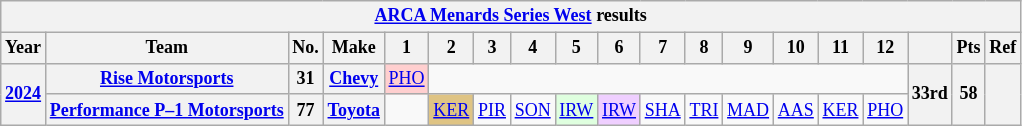<table class="wikitable" style="text-align:center; font-size:75%">
<tr>
<th colspan=19><a href='#'>ARCA Menards Series West</a> results</th>
</tr>
<tr>
<th>Year</th>
<th>Team</th>
<th>No.</th>
<th>Make</th>
<th>1</th>
<th>2</th>
<th>3</th>
<th>4</th>
<th>5</th>
<th>6</th>
<th>7</th>
<th>8</th>
<th>9</th>
<th>10</th>
<th>11</th>
<th>12</th>
<th></th>
<th>Pts</th>
<th>Ref</th>
</tr>
<tr>
<th rowspan=2><a href='#'>2024</a></th>
<th><a href='#'>Rise Motorsports</a></th>
<th>31</th>
<th><a href='#'>Chevy</a></th>
<td style="background:#FFCFCF;"><a href='#'>PHO</a><br></td>
<td colspan=11></td>
<th rowspan=2>33rd</th>
<th rowspan=2>58</th>
<th rowspan=2></th>
</tr>
<tr>
<th><a href='#'>Performance P–1 Motorsports</a></th>
<th>77</th>
<th><a href='#'>Toyota</a></th>
<td></td>
<td style="background:#DFC484;"><a href='#'>KER</a><br></td>
<td><a href='#'>PIR</a></td>
<td><a href='#'>SON</a></td>
<td style="background:#DFFFDF;"><a href='#'>IRW</a><br></td>
<td style="background:#EFCFFF;"><a href='#'>IRW</a><br></td>
<td><a href='#'>SHA</a></td>
<td><a href='#'>TRI</a></td>
<td><a href='#'>MAD</a></td>
<td><a href='#'>AAS</a></td>
<td><a href='#'>KER</a></td>
<td><a href='#'>PHO</a></td>
</tr>
</table>
